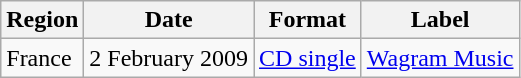<table class=wikitable>
<tr>
<th>Region</th>
<th>Date</th>
<th>Format</th>
<th>Label</th>
</tr>
<tr>
<td>France</td>
<td>2 February 2009</td>
<td><a href='#'>CD single</a></td>
<td><a href='#'>Wagram Music</a></td>
</tr>
</table>
